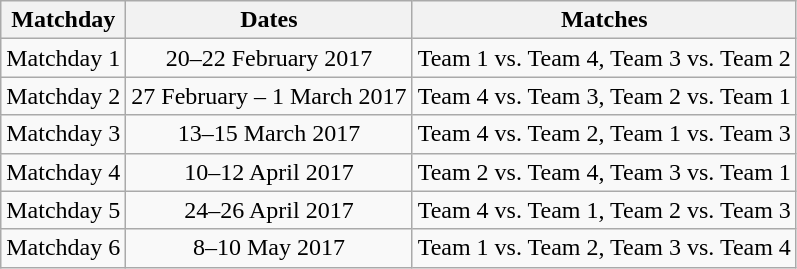<table class="wikitable" style="text-align:center">
<tr>
<th>Matchday</th>
<th>Dates</th>
<th>Matches</th>
</tr>
<tr>
<td>Matchday 1</td>
<td>20–22 February 2017</td>
<td>Team 1 vs. Team 4, Team 3 vs. Team 2</td>
</tr>
<tr>
<td>Matchday 2</td>
<td>27 February – 1 March 2017</td>
<td>Team 4 vs. Team 3, Team 2 vs. Team 1</td>
</tr>
<tr>
<td>Matchday 3</td>
<td>13–15 March 2017</td>
<td>Team 4 vs. Team 2, Team 1 vs. Team 3</td>
</tr>
<tr>
<td>Matchday 4</td>
<td>10–12 April 2017</td>
<td>Team 2 vs. Team 4, Team 3 vs. Team 1</td>
</tr>
<tr>
<td>Matchday 5</td>
<td>24–26 April 2017</td>
<td>Team 4 vs. Team 1, Team 2 vs. Team 3</td>
</tr>
<tr>
<td>Matchday 6</td>
<td>8–10 May 2017</td>
<td>Team 1 vs. Team 2, Team 3 vs. Team 4</td>
</tr>
</table>
